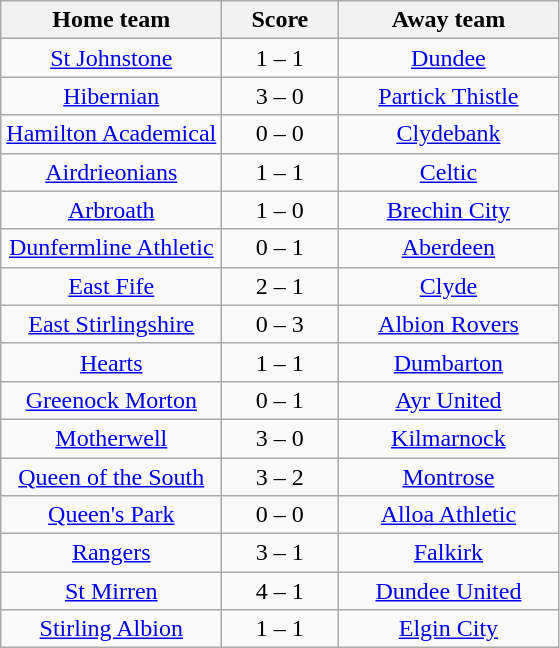<table class="wikitable" style="text-align: center">
<tr>
<th width=140>Home team</th>
<th width=70>Score</th>
<th width=140>Away team</th>
</tr>
<tr>
<td><a href='#'>St Johnstone</a></td>
<td>1 – 1</td>
<td><a href='#'>Dundee</a></td>
</tr>
<tr>
<td><a href='#'>Hibernian</a></td>
<td>3 – 0</td>
<td><a href='#'>Partick Thistle</a></td>
</tr>
<tr>
<td><a href='#'>Hamilton Academical</a></td>
<td>0 – 0</td>
<td><a href='#'>Clydebank</a></td>
</tr>
<tr>
<td><a href='#'>Airdrieonians</a></td>
<td>1 – 1</td>
<td><a href='#'>Celtic</a></td>
</tr>
<tr>
<td><a href='#'>Arbroath</a></td>
<td>1 – 0</td>
<td><a href='#'>Brechin City</a></td>
</tr>
<tr>
<td><a href='#'>Dunfermline Athletic</a></td>
<td>0 – 1</td>
<td><a href='#'>Aberdeen</a></td>
</tr>
<tr>
<td><a href='#'>East Fife</a></td>
<td>2 – 1</td>
<td><a href='#'>Clyde</a></td>
</tr>
<tr>
<td><a href='#'>East Stirlingshire</a></td>
<td>0 – 3</td>
<td><a href='#'>Albion Rovers</a></td>
</tr>
<tr>
<td><a href='#'>Hearts</a></td>
<td>1 – 1</td>
<td><a href='#'>Dumbarton</a></td>
</tr>
<tr>
<td><a href='#'>Greenock Morton</a></td>
<td>0 – 1</td>
<td><a href='#'>Ayr United</a></td>
</tr>
<tr>
<td><a href='#'>Motherwell</a></td>
<td>3 – 0</td>
<td><a href='#'>Kilmarnock</a></td>
</tr>
<tr>
<td><a href='#'>Queen of the South</a></td>
<td>3 – 2</td>
<td><a href='#'>Montrose</a></td>
</tr>
<tr>
<td><a href='#'>Queen's Park</a></td>
<td>0 – 0</td>
<td><a href='#'>Alloa Athletic</a></td>
</tr>
<tr>
<td><a href='#'>Rangers</a></td>
<td>3 – 1</td>
<td><a href='#'>Falkirk</a></td>
</tr>
<tr>
<td><a href='#'>St Mirren</a></td>
<td>4 – 1</td>
<td><a href='#'>Dundee United</a></td>
</tr>
<tr>
<td><a href='#'>Stirling Albion</a></td>
<td>1 – 1</td>
<td><a href='#'>Elgin City</a></td>
</tr>
</table>
